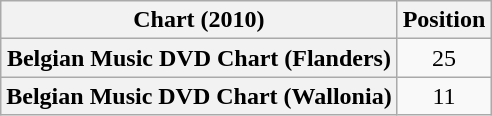<table class="wikitable sortable plainrowheaders" style="text-align:center">
<tr>
<th scope="col">Chart (2010)</th>
<th scope="col">Position</th>
</tr>
<tr>
<th scope="row">Belgian Music DVD Chart (Flanders)</th>
<td>25</td>
</tr>
<tr>
<th scope="row">Belgian Music DVD Chart (Wallonia)</th>
<td>11</td>
</tr>
</table>
